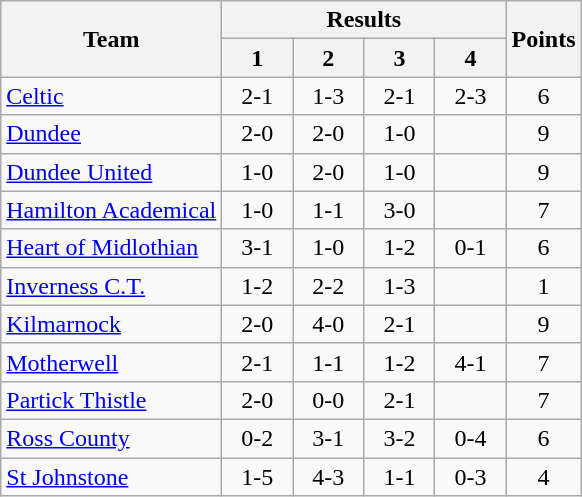<table class="wikitable" style="text-align:center">
<tr>
<th rowspan=2>Team</th>
<th colspan=4>Results</th>
<th rowspan=2>Points</th>
</tr>
<tr>
<th width=40>1</th>
<th width=40>2</th>
<th width=40>3</th>
<th width=40>4</th>
</tr>
<tr>
<td align=left><a href='#'>Celtic</a></td>
<td>2-1</td>
<td>1-3</td>
<td>2-1</td>
<td>2-3</td>
<td>6</td>
</tr>
<tr>
<td align=left><a href='#'>Dundee</a></td>
<td>2-0</td>
<td>2-0</td>
<td>1-0</td>
<td></td>
<td>9</td>
</tr>
<tr>
<td align=left><a href='#'>Dundee United</a></td>
<td>1-0</td>
<td>2-0</td>
<td>1-0</td>
<td></td>
<td>9</td>
</tr>
<tr>
<td align=left><a href='#'>Hamilton Academical</a></td>
<td>1-0</td>
<td>1-1</td>
<td>3-0</td>
<td></td>
<td>7</td>
</tr>
<tr>
<td align=left><a href='#'>Heart of Midlothian</a></td>
<td>3-1</td>
<td>1-0</td>
<td>1-2</td>
<td>0-1</td>
<td>6</td>
</tr>
<tr>
<td align=left><a href='#'>Inverness C.T.</a></td>
<td>1-2</td>
<td>2-2</td>
<td>1-3</td>
<td></td>
<td>1</td>
</tr>
<tr>
<td align=left><a href='#'>Kilmarnock</a></td>
<td>2-0</td>
<td>4-0</td>
<td>2-1</td>
<td></td>
<td>9</td>
</tr>
<tr>
<td align=left><a href='#'>Motherwell</a></td>
<td>2-1</td>
<td>1-1</td>
<td>1-2</td>
<td>4-1</td>
<td>7</td>
</tr>
<tr>
<td align=left><a href='#'>Partick Thistle</a></td>
<td>2-0</td>
<td>0-0</td>
<td>2-1</td>
<td></td>
<td>7</td>
</tr>
<tr>
<td align=left><a href='#'>Ross County</a></td>
<td>0-2</td>
<td>3-1</td>
<td>3-2</td>
<td>0-4</td>
<td>6</td>
</tr>
<tr>
<td align=left><a href='#'>St Johnstone</a></td>
<td>1-5</td>
<td>4-3</td>
<td>1-1</td>
<td>0-3</td>
<td>4</td>
</tr>
</table>
